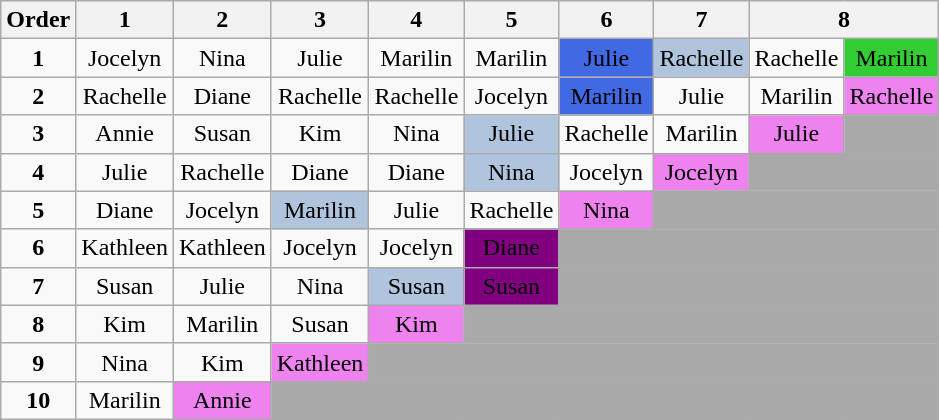<table class="wikitable" style="text-align:center">
<tr>
<th>Order</th>
<th>1</th>
<th>2</th>
<th>3</th>
<th>4</th>
<th>5</th>
<th>6</th>
<th>7</th>
<th colspan="2">8</th>
</tr>
<tr>
<td><strong>1</strong></td>
<td>Jocelyn</td>
<td>Nina</td>
<td>Julie</td>
<td>Marilin</td>
<td>Marilin</td>
<td style="background:royalblue"><span>Julie</span></td>
<td style="background:lightsteelblue;">Rachelle</td>
<td>Rachelle</td>
<td style="background:limegreen">Marilin</td>
</tr>
<tr>
<td><strong>2</strong></td>
<td>Rachelle</td>
<td>Diane</td>
<td>Rachelle</td>
<td>Rachelle</td>
<td>Jocelyn</td>
<td style="background:royalblue"><span>Marilin</span></td>
<td>Julie</td>
<td>Marilin</td>
<td style="background:violet">Rachelle</td>
</tr>
<tr>
<td><strong>3</strong></td>
<td>Annie</td>
<td>Susan</td>
<td>Kim</td>
<td>Nina</td>
<td style="background:lightsteelblue">Julie</td>
<td>Rachelle</td>
<td>Marilin</td>
<td style="background:violet">Julie</td>
<td style="background:darkgrey;" colspan="13"></td>
</tr>
<tr>
<td><strong>4</strong></td>
<td>Julie</td>
<td>Rachelle</td>
<td>Diane</td>
<td>Diane</td>
<td style="background:lightsteelblue">Nina</td>
<td>Jocelyn</td>
<td style="background:violet">Jocelyn</td>
<td style="background:darkgrey;" colspan="13"></td>
</tr>
<tr>
<td><strong>5</strong></td>
<td>Diane</td>
<td>Jocelyn</td>
<td style="background:lightsteelblue">Marilin</td>
<td>Julie</td>
<td>Rachelle</td>
<td style="background:violet">Nina</td>
<td style="background:darkgrey;" colspan="13"></td>
</tr>
<tr>
<td><strong>6</strong></td>
<td>Kathleen</td>
<td>Kathleen</td>
<td>Jocelyn</td>
<td>Jocelyn</td>
<td style="background:purple"><span>Diane</span></td>
<td style="background:darkgrey;" colspan="13"></td>
</tr>
<tr>
<td><strong>7</strong></td>
<td>Susan</td>
<td>Julie</td>
<td>Nina</td>
<td style="background:lightsteelblue">Susan</td>
<td style="background:purple"><span>Susan</span></td>
<td style="background:darkgrey;" colspan="13"></td>
</tr>
<tr>
<td><strong>8</strong></td>
<td>Kim</td>
<td>Marilin</td>
<td>Susan</td>
<td style="background:violet">Kim</td>
<td style="background:darkgrey;" colspan="13"></td>
</tr>
<tr>
<td><strong>9</strong></td>
<td>Nina</td>
<td>Kim</td>
<td style="background:violet">Kathleen</td>
<td style="background:darkgrey;" colspan="13"></td>
</tr>
<tr>
<td><strong>10</strong></td>
<td>Marilin</td>
<td style="background:violet">Annie</td>
<td style="background:darkgrey;" colspan="13"></td>
</tr>
</table>
